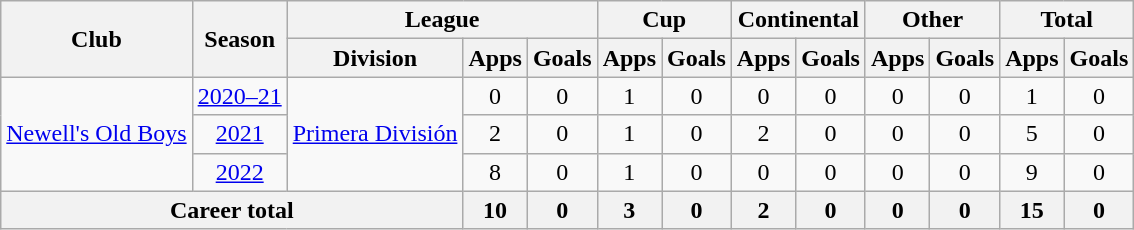<table class="wikitable" style="text-align:center">
<tr>
<th rowspan="2">Club</th>
<th rowspan="2">Season</th>
<th colspan="3">League</th>
<th colspan="2">Cup</th>
<th colspan="2">Continental</th>
<th colspan="2">Other</th>
<th colspan="2">Total</th>
</tr>
<tr>
<th>Division</th>
<th>Apps</th>
<th>Goals</th>
<th>Apps</th>
<th>Goals</th>
<th>Apps</th>
<th>Goals</th>
<th>Apps</th>
<th>Goals</th>
<th>Apps</th>
<th>Goals</th>
</tr>
<tr>
<td rowspan="3"><a href='#'>Newell's Old Boys</a></td>
<td><a href='#'>2020–21</a></td>
<td rowspan="3"><a href='#'>Primera División</a></td>
<td>0</td>
<td>0</td>
<td>1</td>
<td>0</td>
<td>0</td>
<td>0</td>
<td>0</td>
<td>0</td>
<td>1</td>
<td>0</td>
</tr>
<tr>
<td><a href='#'>2021</a></td>
<td>2</td>
<td>0</td>
<td>1</td>
<td>0</td>
<td>2</td>
<td>0</td>
<td>0</td>
<td>0</td>
<td>5</td>
<td>0</td>
</tr>
<tr>
<td><a href='#'>2022</a></td>
<td>8</td>
<td>0</td>
<td>1</td>
<td>0</td>
<td>0</td>
<td>0</td>
<td>0</td>
<td>0</td>
<td>9</td>
<td>0</td>
</tr>
<tr>
<th colspan="3">Career total</th>
<th>10</th>
<th>0</th>
<th>3</th>
<th>0</th>
<th>2</th>
<th>0</th>
<th>0</th>
<th>0</th>
<th>15</th>
<th>0</th>
</tr>
</table>
